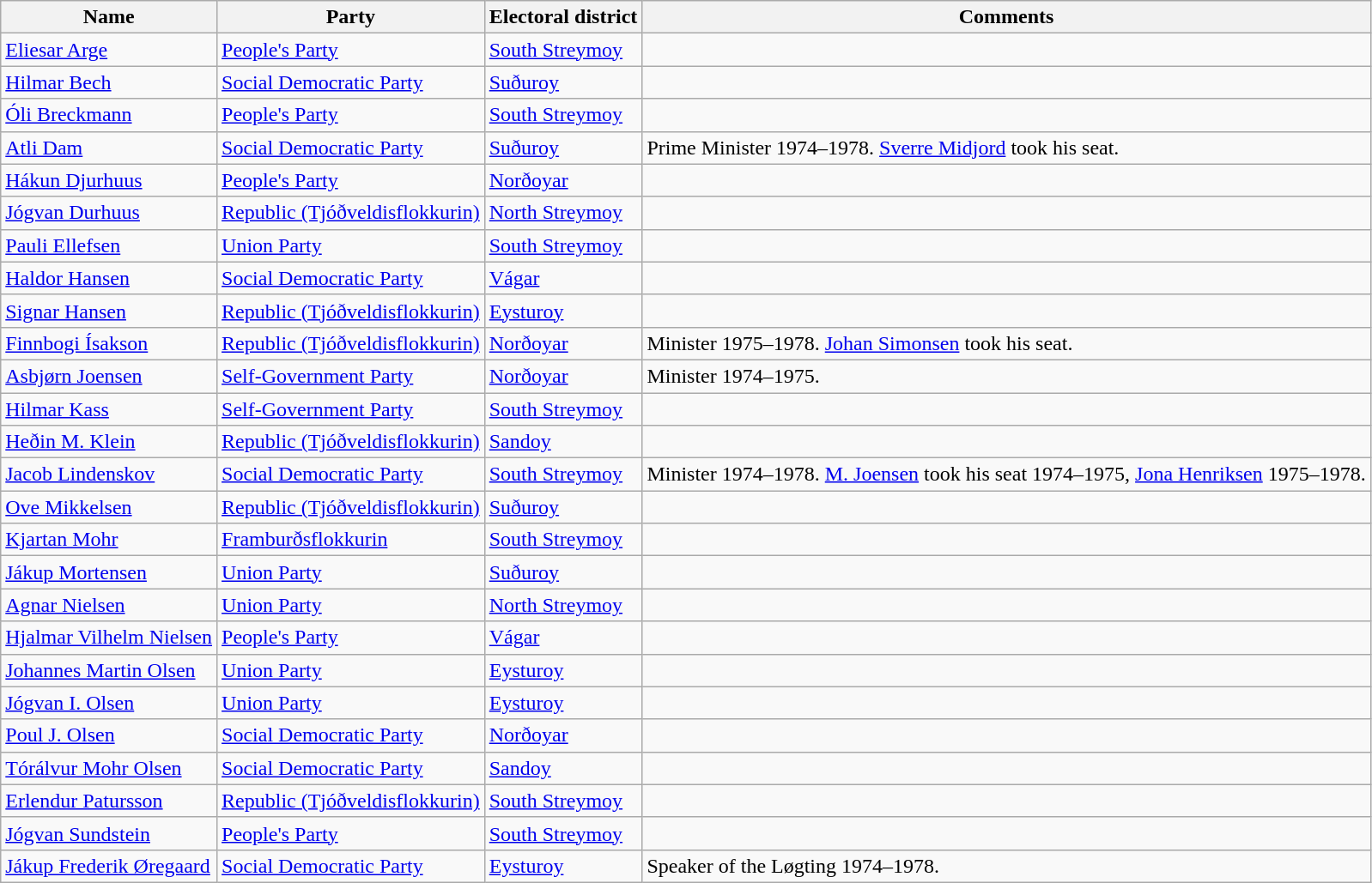<table class="wikitable sortable">
<tr>
<th>Name</th>
<th>Party</th>
<th>Electoral district</th>
<th>Comments</th>
</tr>
<tr>
<td><a href='#'>Eliesar Arge</a></td>
<td><a href='#'>People's Party</a></td>
<td><a href='#'>South Streymoy</a></td>
<td></td>
</tr>
<tr>
<td><a href='#'>Hilmar Bech</a></td>
<td><a href='#'>Social Democratic Party</a></td>
<td><a href='#'>Suðuroy</a></td>
<td></td>
</tr>
<tr>
<td><a href='#'>Óli Breckmann</a></td>
<td><a href='#'>People's Party</a></td>
<td><a href='#'>South Streymoy</a></td>
<td></td>
</tr>
<tr>
<td><a href='#'>Atli Dam</a></td>
<td><a href='#'>Social Democratic Party</a></td>
<td><a href='#'>Suðuroy</a></td>
<td>Prime Minister 1974–1978. <a href='#'>Sverre Midjord</a> took his seat.</td>
</tr>
<tr>
<td><a href='#'>Hákun Djurhuus</a></td>
<td><a href='#'>People's Party</a></td>
<td><a href='#'>Norðoyar</a></td>
<td></td>
</tr>
<tr>
<td><a href='#'>Jógvan Durhuus</a></td>
<td><a href='#'>Republic (Tjóðveldisflokkurin)</a></td>
<td><a href='#'>North Streymoy</a></td>
<td></td>
</tr>
<tr>
<td><a href='#'>Pauli Ellefsen</a></td>
<td><a href='#'>Union Party</a></td>
<td><a href='#'>South Streymoy</a></td>
<td></td>
</tr>
<tr>
<td><a href='#'>Haldor Hansen</a></td>
<td><a href='#'>Social Democratic Party</a></td>
<td><a href='#'>Vágar</a></td>
<td></td>
</tr>
<tr>
<td><a href='#'>Signar Hansen</a></td>
<td><a href='#'>Republic (Tjóðveldisflokkurin)</a></td>
<td><a href='#'>Eysturoy</a></td>
<td></td>
</tr>
<tr>
<td><a href='#'>Finnbogi Ísakson</a></td>
<td><a href='#'>Republic (Tjóðveldisflokkurin)</a></td>
<td><a href='#'>Norðoyar</a></td>
<td>Minister 1975–1978. <a href='#'>Johan Simonsen</a> took his seat.</td>
</tr>
<tr>
<td><a href='#'>Asbjørn Joensen</a></td>
<td><a href='#'>Self-Government Party</a></td>
<td><a href='#'>Norðoyar</a></td>
<td>Minister 1974–1975.</td>
</tr>
<tr>
<td><a href='#'>Hilmar Kass</a></td>
<td><a href='#'>Self-Government Party</a></td>
<td><a href='#'>South Streymoy</a></td>
<td></td>
</tr>
<tr>
<td><a href='#'>Heðin M. Klein</a></td>
<td><a href='#'>Republic (Tjóðveldisflokkurin)</a></td>
<td><a href='#'>Sandoy</a></td>
<td></td>
</tr>
<tr>
<td><a href='#'>Jacob Lindenskov</a></td>
<td><a href='#'>Social Democratic Party</a></td>
<td><a href='#'>South Streymoy</a></td>
<td>Minister 1974–1978. <a href='#'>M. Joensen</a> took his seat 1974–1975, <a href='#'>Jona Henriksen</a> 1975–1978.</td>
</tr>
<tr>
<td><a href='#'>Ove Mikkelsen</a></td>
<td><a href='#'>Republic (Tjóðveldisflokkurin)</a></td>
<td><a href='#'>Suðuroy</a></td>
<td></td>
</tr>
<tr>
<td><a href='#'>Kjartan Mohr</a></td>
<td><a href='#'>Framburðsflokkurin</a></td>
<td><a href='#'>South Streymoy</a></td>
<td></td>
</tr>
<tr>
<td><a href='#'>Jákup Mortensen</a></td>
<td><a href='#'>Union Party</a></td>
<td><a href='#'>Suðuroy</a></td>
<td></td>
</tr>
<tr>
<td><a href='#'>Agnar Nielsen</a></td>
<td><a href='#'>Union Party</a></td>
<td><a href='#'>North Streymoy</a></td>
<td></td>
</tr>
<tr>
<td><a href='#'>Hjalmar Vilhelm Nielsen</a></td>
<td><a href='#'>People's Party</a></td>
<td><a href='#'>Vágar</a></td>
<td></td>
</tr>
<tr>
<td><a href='#'>Johannes Martin Olsen</a></td>
<td><a href='#'>Union Party</a></td>
<td><a href='#'>Eysturoy</a></td>
<td></td>
</tr>
<tr>
<td><a href='#'>Jógvan I. Olsen</a></td>
<td><a href='#'>Union Party</a></td>
<td><a href='#'>Eysturoy</a></td>
<td></td>
</tr>
<tr>
<td><a href='#'>Poul J. Olsen</a></td>
<td><a href='#'>Social Democratic Party</a></td>
<td><a href='#'>Norðoyar</a></td>
<td></td>
</tr>
<tr>
<td><a href='#'>Tórálvur Mohr Olsen</a></td>
<td><a href='#'>Social Democratic Party</a></td>
<td><a href='#'>Sandoy</a></td>
<td></td>
</tr>
<tr>
<td><a href='#'>Erlendur Patursson</a></td>
<td><a href='#'>Republic (Tjóðveldisflokkurin)</a></td>
<td><a href='#'>South Streymoy</a></td>
<td></td>
</tr>
<tr>
<td><a href='#'>Jógvan Sundstein</a></td>
<td><a href='#'>People's Party</a></td>
<td><a href='#'>South Streymoy</a></td>
<td></td>
</tr>
<tr>
<td><a href='#'>Jákup Frederik Øregaard</a></td>
<td><a href='#'>Social Democratic Party</a></td>
<td><a href='#'>Eysturoy</a></td>
<td>Speaker of the Løgting 1974–1978.</td>
</tr>
</table>
